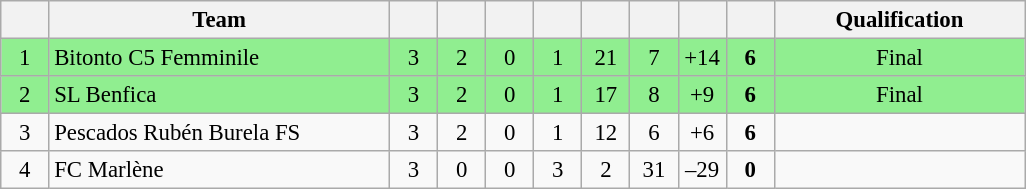<table class="wikitable" style="font-size: 95%">
<tr>
<th width="25"></th>
<th width="220">Team</th>
<th width="25"></th>
<th width="25"></th>
<th width="25"></th>
<th width="25"></th>
<th width="25"></th>
<th width="25"></th>
<th width="25"></th>
<th width="25"></th>
<th width="160">Qualification</th>
</tr>
<tr align=center bgcolor=lightgreen>
<td>1</td>
<td align=left> Bitonto C5 Femminile</td>
<td>3</td>
<td>2</td>
<td>0</td>
<td>1</td>
<td>21</td>
<td>7</td>
<td>+14</td>
<td><strong>6</strong></td>
<td>Final</td>
</tr>
<tr align=center bgcolor=lightgreen>
<td>2</td>
<td align=left> SL Benfica</td>
<td>3</td>
<td>2</td>
<td>0</td>
<td>1</td>
<td>17</td>
<td>8</td>
<td>+9</td>
<td><strong>6</strong></td>
<td>Final</td>
</tr>
<tr align=center>
<td>3</td>
<td align=left> Pescados Rubén Burela FS</td>
<td>3</td>
<td>2</td>
<td>0</td>
<td>1</td>
<td>12</td>
<td>6</td>
<td>+6</td>
<td><strong>6</strong></td>
<td></td>
</tr>
<tr align=center>
<td>4</td>
<td align=left> FC Marlène</td>
<td>3</td>
<td>0</td>
<td>0</td>
<td>3</td>
<td>2</td>
<td>31</td>
<td>–29</td>
<td><strong>0</strong></td>
<td></td>
</tr>
</table>
